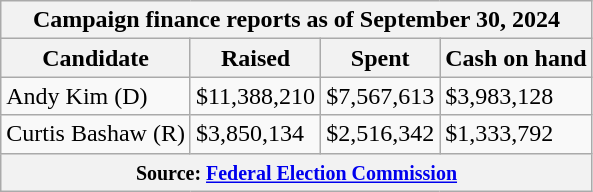<table class="wikitable sortable">
<tr>
<th colspan=4>Campaign finance reports as of September 30, 2024</th>
</tr>
<tr style="text-align:center;">
<th>Candidate</th>
<th>Raised</th>
<th>Spent</th>
<th>Cash on hand</th>
</tr>
<tr>
<td>Andy Kim (D)</td>
<td>$11,388,210</td>
<td>$7,567,613</td>
<td>$3,983,128</td>
</tr>
<tr>
<td>Curtis Bashaw (R)</td>
<td>$3,850,134</td>
<td>$2,516,342</td>
<td>$1,333,792</td>
</tr>
<tr>
<th colspan="4"><small>Source: <a href='#'>Federal Election Commission</a></small></th>
</tr>
</table>
